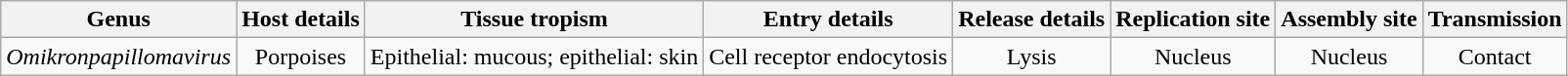<table class="wikitable sortable" style="text-align:center">
<tr>
<th>Genus</th>
<th>Host details</th>
<th>Tissue tropism</th>
<th>Entry details</th>
<th>Release details</th>
<th>Replication site</th>
<th>Assembly site</th>
<th>Transmission</th>
</tr>
<tr>
<td><em>Omikronpapillomavirus</em></td>
<td>Porpoises</td>
<td>Epithelial: mucous; epithelial: skin</td>
<td>Cell receptor endocytosis</td>
<td>Lysis</td>
<td>Nucleus</td>
<td>Nucleus</td>
<td>Contact</td>
</tr>
</table>
